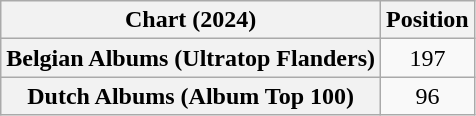<table class="wikitable sortable plainrowheaders" style="text-align:center">
<tr>
<th scope="col">Chart (2024)</th>
<th scope="col">Position</th>
</tr>
<tr>
<th scope="row">Belgian Albums (Ultratop Flanders)</th>
<td>197</td>
</tr>
<tr>
<th scope="row">Dutch Albums (Album Top 100)</th>
<td>96</td>
</tr>
</table>
